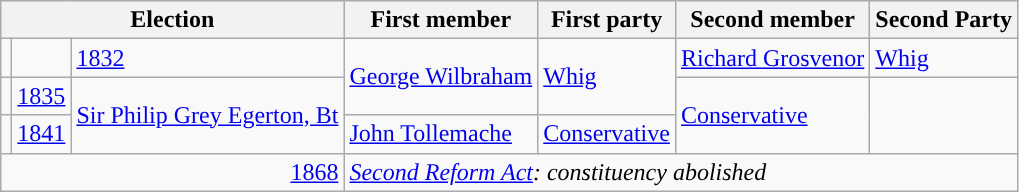<table class="wikitable">
<tr>
<th colspan="3">Election</th>
<th>First member</th>
<th>First party</th>
<th>Second member</th>
<th>Second Party</th>
</tr>
<tr>
<td style="color:inherit;background-color: "></td>
<td style="color:inherit;background-color: "></td>
<td><a href='#'>1832</a></td>
<td rowspan="2"><a href='#'>George Wilbraham</a></td>
<td rowspan="2"><a href='#'>Whig</a></td>
<td><a href='#'>Richard Grosvenor</a></td>
<td><a href='#'>Whig</a></td>
</tr>
<tr>
<td style="color:inherit;background-color: "></td>
<td><a href='#'>1835</a></td>
<td rowspan="2"><a href='#'>Sir Philip Grey Egerton, Bt</a></td>
<td rowspan="2"><a href='#'>Conservative</a></td>
</tr>
<tr>
<td style="color:inherit;background-color: "></td>
<td><a href='#'>1841</a></td>
<td><a href='#'>John Tollemache</a></td>
<td><a href='#'>Conservative</a></td>
</tr>
<tr>
<td colspan="3" align="right"><a href='#'>1868</a></td>
<td colspan="4"><em><a href='#'>Second Reform Act</a>: constituency abolished</em></td>
</tr>
</table>
